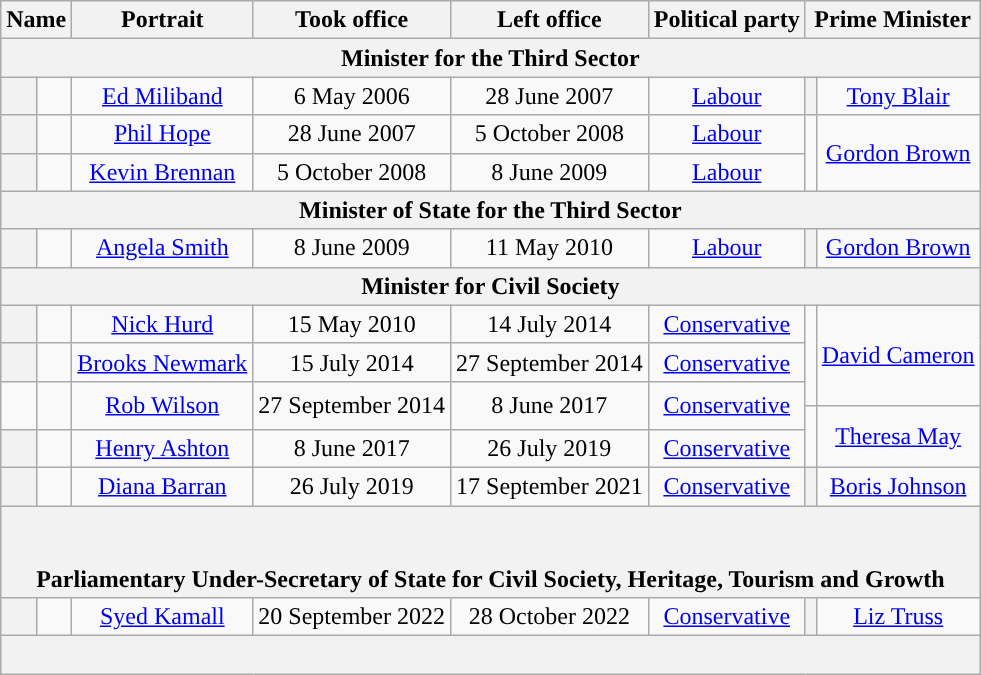<table class="wikitable" style="text-align:center">
<tr>
<th colspan=2>Name</th>
<th>Portrait</th>
<th>Took office</th>
<th>Left office</th>
<th>Political party</th>
<th colspan=2>Prime Minister</th>
</tr>
<tr>
<th colspan=8>Minister for the Third Sector</th>
</tr>
<tr style="height:1em">
<th style="background-color:"></th>
<td></td>
<td><a href='#'>Ed Miliband</a></td>
<td>6 May 2006</td>
<td>28 June 2007</td>
<td><a href='#'>Labour</a></td>
<th style="background-color:"></th>
<td><a href='#'>Tony Blair</a></td>
</tr>
<tr style="height:1em">
<th style="background-color:"></th>
<td></td>
<td><a href='#'>Phil Hope</a></td>
<td>28 June 2007</td>
<td>5 October 2008</td>
<td><a href='#'>Labour</a></td>
<td rowspan=2 ! style="background-color:"></td>
<td rowspan=2><a href='#'>Gordon Brown</a></td>
</tr>
<tr style="height:1em">
<th style="background-color:"></th>
<td></td>
<td><a href='#'>Kevin Brennan</a></td>
<td>5 October 2008</td>
<td>8 June 2009</td>
<td><a href='#'>Labour</a></td>
</tr>
<tr>
<th colspan=8>Minister of State for the Third Sector</th>
</tr>
<tr style="height:1em">
<th style="background-color:"></th>
<td></td>
<td><a href='#'>Angela Smith</a></td>
<td>8 June 2009</td>
<td>11 May 2010</td>
<td><a href='#'>Labour</a></td>
<th style="background-color:"></th>
<td><a href='#'>Gordon Brown</a></td>
</tr>
<tr>
<th colspan=8>Minister for Civil Society</th>
</tr>
<tr style="height:1em">
<th style="background-color:"></th>
<td></td>
<td><a href='#'>Nick Hurd</a></td>
<td>15 May 2010</td>
<td>14 July 2014</td>
<td><a href='#'>Conservative</a></td>
<td rowspan=3 style="background-color:"></td>
<td rowspan=3><a href='#'>David Cameron</a></td>
</tr>
<tr style="height:1em">
<th style="background-color:"></th>
<td></td>
<td><a href='#'>Brooks Newmark</a></td>
<td>15 July 2014</td>
<td>27 September 2014</td>
<td><a href='#'>Conservative</a></td>
</tr>
<tr style="height:1em">
<td rowspan=2 style="background-color:"></td>
<td rowspan=2></td>
<td rowspan=2><a href='#'>Rob Wilson</a></td>
<td rowspan=2>27 September 2014</td>
<td rowspan=2>8 June 2017</td>
<td rowspan=2><a href='#'>Conservative</a></td>
</tr>
<tr style="height:1em">
<td rowspan=2 style="background-color:"></td>
<td rowspan=2><a href='#'>Theresa May</a></td>
</tr>
<tr style="height:1em">
<th style="background-color:"></th>
<td></td>
<td><a href='#'>Henry Ashton</a></td>
<td>8 June 2017</td>
<td>26 July 2019</td>
<td><a href='#'>Conservative</a></td>
</tr>
<tr style="height:1em">
<th style="background-color:"></th>
<td></td>
<td><a href='#'>Diana Barran</a></td>
<td>26 July 2019</td>
<td>17 September 2021</td>
<td><a href='#'>Conservative</a></td>
<th style="background-color:"></th>
<td><a href='#'>Boris Johnson</a></td>
</tr>
<tr>
<th colspan=8><br><br>Parliamentary Under-Secretary of State for Civil Society, Heritage, Tourism and Growth</th>
</tr>
<tr style="height:1em">
<th style="background-color:"></th>
<td></td>
<td><a href='#'>Syed Kamall</a></td>
<td>20 September 2022</td>
<td>28 October 2022</td>
<td><a href='#'>Conservative</a></td>
<th style="background-color:"></th>
<td><a href='#'>Liz Truss</a></td>
</tr>
<tr>
<th colspan=8><br></th>
</tr>
</table>
